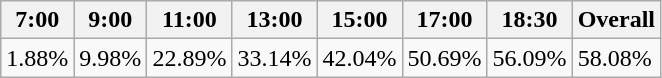<table class="wikitable">
<tr>
<th>7:00</th>
<th>9:00</th>
<th>11:00</th>
<th>13:00</th>
<th>15:00</th>
<th>17:00</th>
<th>18:30</th>
<th>Overall</th>
</tr>
<tr>
<td>1.88%</td>
<td>9.98%</td>
<td>22.89%</td>
<td>33.14%</td>
<td>42.04%</td>
<td>50.69%</td>
<td>56.09%</td>
<td>58.08%</td>
</tr>
</table>
